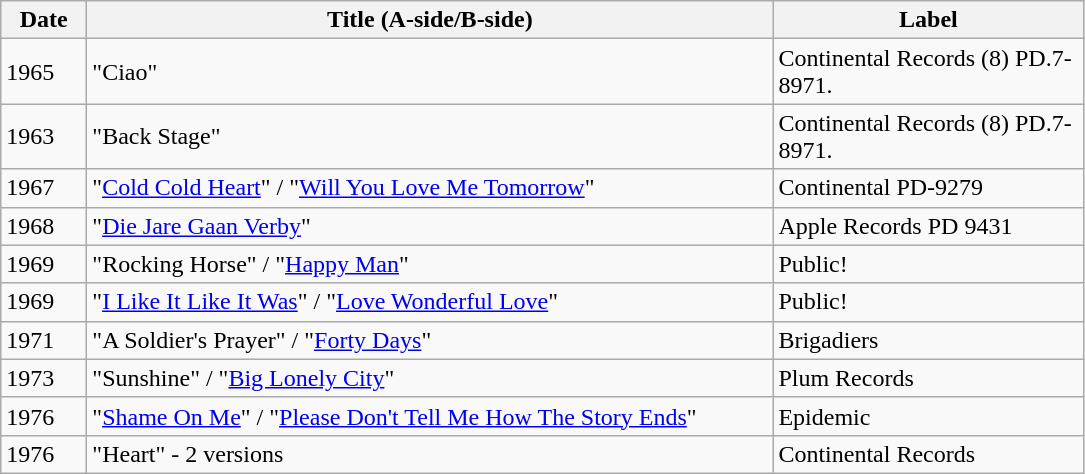<table class="wikitable">
<tr>
<th width="50">Date</th>
<th style="width:450px;">Title (A-side/B-side)</th>
<th style="width:200px;">Label</th>
</tr>
<tr>
<td>1965</td>
<td>"Ciao"</td>
<td>Continental Records (8)	PD.7-8971.</td>
</tr>
<tr>
<td>1963</td>
<td>"Back Stage"</td>
<td>Continental Records (8)	PD.7-8971.</td>
</tr>
<tr>
<td>1967</td>
<td>"<a href='#'>Cold Cold Heart</a>" / "<a href='#'>Will You Love Me Tomorrow</a>"</td>
<td>Continental PD-9279</td>
</tr>
<tr>
<td>1968</td>
<td>"<a href='#'>Die Jare Gaan Verby</a>"</td>
<td>Apple Records	PD 9431</td>
</tr>
<tr>
<td>1969</td>
<td>"Rocking Horse"  / "<a href='#'>Happy Man</a>"</td>
<td>Public!</td>
</tr>
<tr>
<td>1969</td>
<td>"<a href='#'>I Like It Like It Was</a>" / "<a href='#'>Love Wonderful Love</a>"</td>
<td>Public!</td>
</tr>
<tr>
<td>1971</td>
<td>"A Soldier's Prayer" / "<a href='#'>Forty Days</a>"</td>
<td>Brigadiers</td>
</tr>
<tr>
<td>1973</td>
<td>"Sunshine" / "<a href='#'>Big Lonely City</a>"</td>
<td>Plum Records</td>
</tr>
<tr>
<td>1976</td>
<td>"<a href='#'>Shame On Me</a>" / "<a href='#'>Please Don't Tell Me How The Story Ends</a>"</td>
<td>Epidemic</td>
</tr>
<tr>
<td>1976</td>
<td>"Heart" - 2 versions</td>
<td>Continental Records</td>
</tr>
</table>
